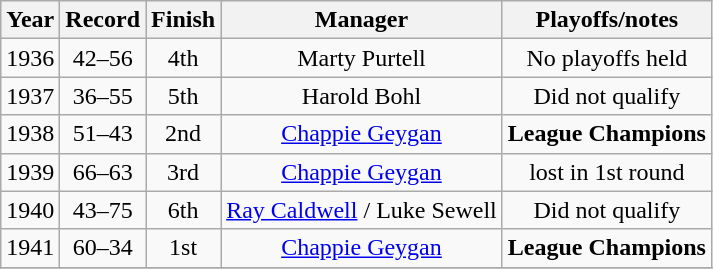<table class="wikitable">
<tr style="background: #F2F2F2;">
<th>Year</th>
<th>Record</th>
<th>Finish</th>
<th>Manager</th>
<th>Playoffs/notes</th>
</tr>
<tr align=center>
<td>1936</td>
<td>42–56</td>
<td>4th</td>
<td>Marty Purtell</td>
<td>No playoffs held</td>
</tr>
<tr align=center>
<td>1937</td>
<td>36–55</td>
<td>5th</td>
<td>Harold Bohl</td>
<td>Did not qualify</td>
</tr>
<tr align=center>
<td>1938</td>
<td>51–43</td>
<td>2nd</td>
<td><a href='#'>Chappie Geygan</a></td>
<td><strong>League Champions</strong></td>
</tr>
<tr align=center>
<td>1939</td>
<td>66–63</td>
<td>3rd</td>
<td><a href='#'>Chappie Geygan</a></td>
<td>lost in 1st round</td>
</tr>
<tr align=center>
<td>1940</td>
<td>43–75</td>
<td>6th</td>
<td><a href='#'>Ray Caldwell</a> / Luke Sewell</td>
<td>Did not qualify</td>
</tr>
<tr align=center>
<td>1941</td>
<td>60–34</td>
<td>1st</td>
<td><a href='#'>Chappie Geygan</a></td>
<td><strong>League  Champions</strong></td>
</tr>
<tr align=center>
</tr>
</table>
